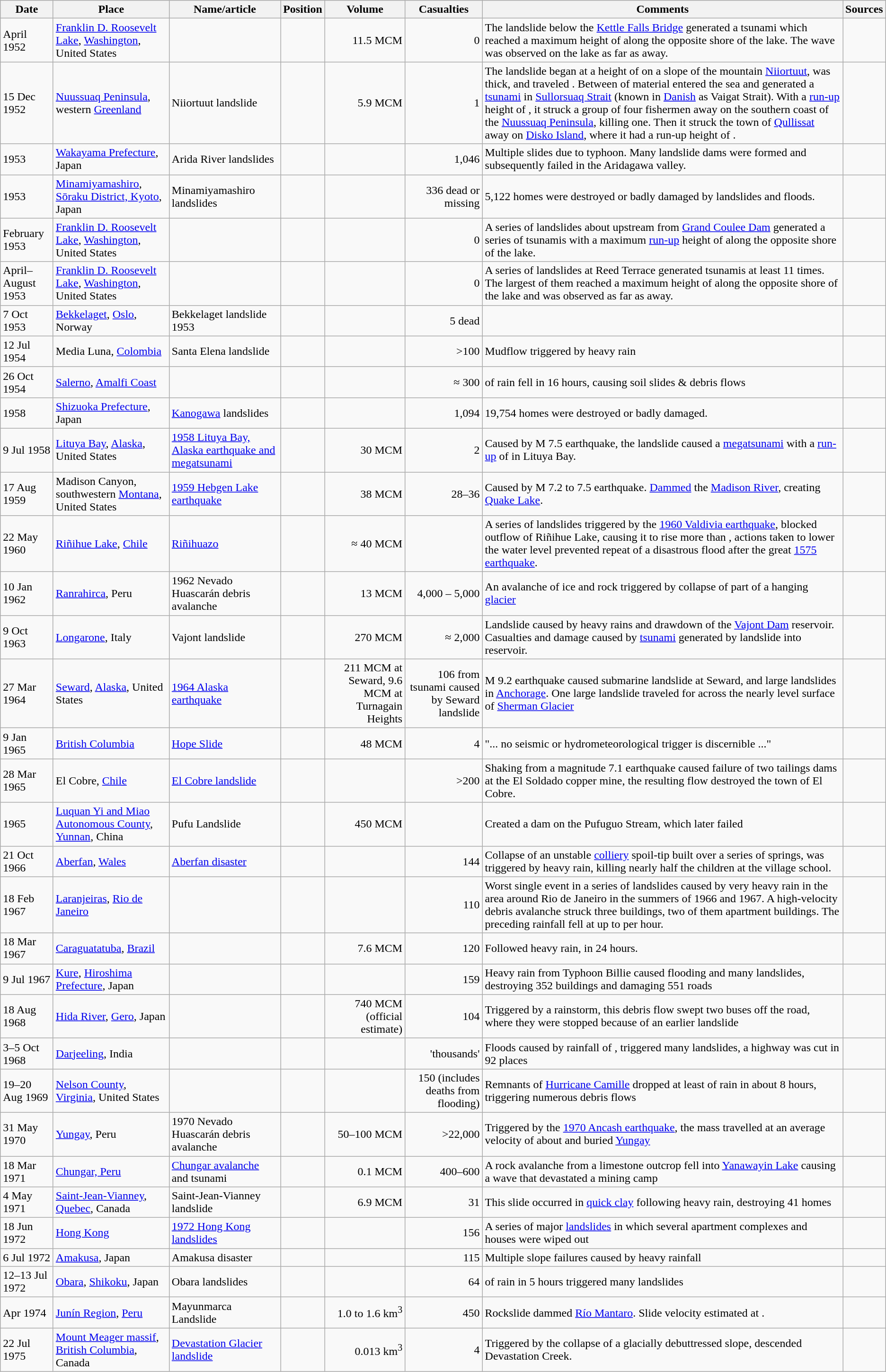<table class="wikitable sortable">
<tr style="background:#ececec;">
<th>Date</th>
<th>Place</th>
<th>Name/article</th>
<th>Position</th>
<th>Volume</th>
<th>Casualties</th>
<th>Comments</th>
<th>Sources<br></th>
</tr>
<tr>
<td>April 1952</td>
<td style="text-align:left;"><a href='#'>Franklin D. Roosevelt Lake</a>, <a href='#'>Washington</a>, United States</td>
<td></td>
<td></td>
<td style="text-align:right;">11.5 MCM</td>
<td style="text-align:right;">0</td>
<td>The landslide  below the <a href='#'>Kettle Falls Bridge</a> generated a tsunami which reached a maximum height of  along the opposite shore of the lake. The wave was observed on the lake as far as  away.</td>
<td style="text-align:right;"></td>
</tr>
<tr>
<td>15 Dec 1952</td>
<td align="left"><a href='#'>Nuussuaq Peninsula</a>, western <a href='#'>Greenland</a></td>
<td align="left">Niiortuut landslide</td>
<td></td>
<td align="right">5.9 MCM</td>
<td align="right">1</td>
<td>The landslide began at a height of  on a slope of the mountain <a href='#'>Niiortuut</a>, was  thick, and traveled . Between  of material entered the sea and generated a <a href='#'>tsunami</a> in <a href='#'>Sullorsuaq Strait</a> (known in <a href='#'>Danish</a> as Vaigat Strait). With a <a href='#'>run-up</a> height of , it struck a group of four fishermen  away on the southern coast of the <a href='#'>Nuussuaq Peninsula</a>, killing one. Then it struck the town of <a href='#'>Qullissat</a>  away on <a href='#'>Disko Island</a>, where it had a run-up height of .</td>
<td align="right"></td>
</tr>
<tr>
<td>1953</td>
<td align="left"><a href='#'>Wakayama Prefecture</a>, Japan</td>
<td align="left">Arida River landslides</td>
<td></td>
<td align="right"></td>
<td align="right">1,046</td>
<td>Multiple slides due to typhoon. Many landslide dams were formed and subsequently failed in the Aridagawa valley.</td>
<td align="right"></td>
</tr>
<tr>
<td>1953</td>
<td><a href='#'>Minamiyamashiro</a>, <a href='#'>Sōraku District, Kyoto</a>, Japan</td>
<td align="left">Minamiyamashiro landslides</td>
<td></td>
<td align="right"></td>
<td align="right">336 dead or missing</td>
<td>5,122 homes were destroyed or badly damaged by landslides and floods.</td>
<td align="right"></td>
</tr>
<tr>
<td>February 1953</td>
<td style="text-align:left;"><a href='#'>Franklin D. Roosevelt Lake</a>, <a href='#'>Washington</a>, United States</td>
<td></td>
<td></td>
<td style="text-align:right;"></td>
<td style="text-align:right;">0</td>
<td>A series of landslides about  upstream from <a href='#'>Grand Coulee Dam</a> generated a series of tsunamis with a maximum <a href='#'>run-up</a> height of  along the opposite shore of the lake.</td>
<td style="text-align:right;"></td>
</tr>
<tr>
<td>April–August 1953</td>
<td style="text-align:left;"><a href='#'>Franklin D. Roosevelt Lake</a>, <a href='#'>Washington</a>, United States</td>
<td></td>
<td></td>
<td style="text-align:right;"></td>
<td style="text-align:right;">0</td>
<td>A series of landslides at Reed Terrace generated tsunamis at least 11 times. The largest of them reached a maximum height of  along the opposite shore of the lake and was observed as far as  away.</td>
<td style="text-align:right;"></td>
</tr>
<tr>
<td>7 Oct 1953</td>
<td><a href='#'>Bekkelaget</a>, <a href='#'>Oslo</a>, Norway</td>
<td align="left">Bekkelaget landslide 1953</td>
<td></td>
<td align="right"></td>
<td align="right">5 dead</td>
<td></td>
<td align="right"></td>
</tr>
<tr>
<td>12 Jul 1954</td>
<td>Media Luna, <a href='#'>Colombia</a></td>
<td style="text-align:left;">Santa Elena landslide</td>
<td></td>
<td></td>
<td style="text-align:right;">>100</td>
<td>Mudflow triggered by heavy rain</td>
<td style="text-align:right;"></td>
</tr>
<tr>
<td>26 Oct 1954</td>
<td><a href='#'>Salerno</a>, <a href='#'>Amalfi Coast</a></td>
<td></td>
<td></td>
<td></td>
<td style="text-align:right;">≈ 300</td>
<td> of rain fell in 16 hours, causing soil slides & debris flows</td>
<td style="text-align:right;"></td>
</tr>
<tr>
<td>1958</td>
<td align="left"><a href='#'>Shizuoka Prefecture</a>, Japan</td>
<td align="left"><a href='#'>Kanogawa</a> landslides</td>
<td></td>
<td align="right"></td>
<td align="right">1,094</td>
<td>19,754 homes were destroyed or badly damaged.</td>
<td align="right"></td>
</tr>
<tr>
<td>9 Jul 1958</td>
<td align="left"><a href='#'>Lituya Bay</a>, <a href='#'>Alaska</a>, United States</td>
<td align="left"><a href='#'>1958 Lituya Bay, Alaska earthquake and megatsunami</a></td>
<td></td>
<td align="right">30 MCM</td>
<td align="right">2</td>
<td>Caused by M 7.5 earthquake, the landslide caused a <a href='#'>megatsunami</a> with a <a href='#'>run-up</a> of  in Lituya Bay.</td>
<td align="right"></td>
</tr>
<tr>
<td>17 Aug 1959</td>
<td align="left">Madison Canyon, southwestern <a href='#'>Montana</a>, United States</td>
<td align="left"><a href='#'>1959 Hebgen Lake earthquake</a></td>
<td></td>
<td align="right">38 MCM</td>
<td align="right">28–36</td>
<td>Caused by M 7.2 to 7.5 earthquake. <a href='#'>Dammed</a> the <a href='#'>Madison River</a>, creating <a href='#'>Quake Lake</a>.</td>
<td align="right"></td>
</tr>
<tr>
<td>22 May 1960</td>
<td style="text-align:left;"><a href='#'>Riñihue Lake</a>, <a href='#'>Chile</a></td>
<td style="text-align:left;"><a href='#'>Riñihuazo</a></td>
<td></td>
<td style="text-align:right;">≈ 40 MCM</td>
<td style="text-align:right;"></td>
<td>A series of landslides triggered by the <a href='#'>1960 Valdivia earthquake</a>, blocked outflow of Riñihue Lake, causing it to rise more than , actions taken to lower the water level prevented repeat of a disastrous flood after the great <a href='#'>1575 earthquake</a>.</td>
<td style="text-align:right;"></td>
</tr>
<tr>
<td>10 Jan 1962</td>
<td><a href='#'>Ranrahirca</a>, Peru</td>
<td style="text-align:left;">1962 Nevado Huascarán debris avalanche</td>
<td></td>
<td style="text-align:right;">13 MCM</td>
<td style="text-align:right;">4,000 – 5,000</td>
<td>An avalanche of ice and rock triggered by collapse of part of a hanging <a href='#'>glacier</a></td>
<td style="text-align:right;"></td>
</tr>
<tr>
<td>9 Oct 1963</td>
<td><a href='#'>Longarone</a>, Italy</td>
<td style="text-align:left;">Vajont landslide</td>
<td></td>
<td style="text-align:right;">270 MCM</td>
<td style="text-align:right;">≈ 2,000</td>
<td>Landslide caused by heavy rains and drawdown of the <a href='#'>Vajont Dam</a> reservoir. Casualties and damage caused by  <a href='#'>tsunami</a> generated by landslide into reservoir.</td>
<td style="text-align:right;"></td>
</tr>
<tr>
<td>27 Mar 1964</td>
<td align="left"><a href='#'>Seward</a>, <a href='#'>Alaska</a>, United States</td>
<td align="left"><a href='#'>1964 Alaska earthquake</a></td>
<td></td>
<td align="right">211 MCM at Seward, 9.6 MCM at Turnagain Heights</td>
<td align="right">106 from tsunami caused by Seward landslide</td>
<td>M 9.2 earthquake caused submarine landslide at Seward, and large landslides in <a href='#'>Anchorage</a>. One large landslide traveled for  across the nearly level surface of <a href='#'>Sherman Glacier</a></td>
<td align="right"></td>
</tr>
<tr>
<td>9 Jan 1965</td>
<td style="text-align:left;"><a href='#'>British Columbia</a></td>
<td style="text-align:left;"><a href='#'>Hope Slide</a></td>
<td></td>
<td style="text-align:right;">48 MCM</td>
<td style="text-align:right;">4</td>
<td>"... no seismic or hydrometeorological trigger is discernible ..."</td>
<td style="text-align:right;"></td>
</tr>
<tr>
<td>28 Mar 1965</td>
<td style="text-align:left;">El Cobre, <a href='#'>Chile</a></td>
<td style="text-align:left;"><a href='#'>El Cobre landslide</a></td>
<td></td>
<td></td>
<td style="text-align:right;">>200</td>
<td>Shaking from a magnitude 7.1 earthquake caused failure of two tailings dams at the El Soldado copper mine, the resulting flow destroyed the town of El Cobre.</td>
<td style="text-align:right;"></td>
</tr>
<tr>
<td>1965</td>
<td align="left"><a href='#'>Luquan Yi and Miao Autonomous County</a>, <a href='#'>Yunnan</a>, China</td>
<td>Pufu Landslide</td>
<td></td>
<td style="text-align:right;">450 MCM</td>
<td style="text-align:right;"></td>
<td>Created a dam on the Pufuguo Stream, which later failed</td>
<td style="text-align:right;"></td>
</tr>
<tr>
<td>21 Oct 1966</td>
<td style="text-align:left;"><a href='#'>Aberfan</a>, <a href='#'>Wales</a></td>
<td style="text-align:left;"><a href='#'>Aberfan disaster</a></td>
<td></td>
<td></td>
<td style="text-align:right;">144</td>
<td>Collapse of an unstable <a href='#'>colliery</a> spoil-tip built over a series of springs, was triggered by heavy rain, killing nearly half the children at the village school.</td>
<td></td>
</tr>
<tr>
<td>18 Feb 1967</td>
<td style="text-align:left;"><a href='#'>Laranjeiras</a>, <a href='#'>Rio de Janeiro</a></td>
<td></td>
<td></td>
<td></td>
<td style="text-align:right;">110</td>
<td>Worst single event in a series of landslides caused by very heavy rain in the area around Rio de Janeiro in the summers of 1966 and 1967. A high-velocity debris avalanche struck three buildings, two of them apartment buildings. The preceding rainfall fell at up to  per hour.</td>
<td style="text-align:right;"></td>
</tr>
<tr>
<td>18 Mar 1967</td>
<td style="text-align:left;"><a href='#'>Caraguatatuba</a>, <a href='#'>Brazil</a></td>
<td></td>
<td></td>
<td style="text-align:right;">7.6 MCM</td>
<td style="text-align:right;">120</td>
<td>Followed heavy rain,  in 24 hours.</td>
<td style="text-align:right;"></td>
</tr>
<tr>
<td>9 Jul 1967</td>
<td style="text-align:left;"><a href='#'>Kure</a>, <a href='#'>Hiroshima Prefecture</a>, Japan</td>
<td></td>
<td></td>
<td></td>
<td style="text-align:right;">159</td>
<td>Heavy rain from Typhoon Billie caused flooding and many landslides, destroying 352 buildings and damaging 551 roads</td>
<td style="text-align:right;"></td>
</tr>
<tr>
<td>18 Aug 1968</td>
<td style="text-align:left;"><a href='#'>Hida River</a>, <a href='#'>Gero</a>, Japan</td>
<td></td>
<td></td>
<td style="text-align:right;">740 MCM (official estimate)</td>
<td style="text-align:right;">104</td>
<td>Triggered by a rainstorm, this debris flow swept two buses off the road, where they were stopped because of an earlier landslide</td>
<td style="text-align:right;"></td>
</tr>
<tr>
<td>3–5 Oct 1968</td>
<td><a href='#'>Darjeeling</a>, India</td>
<td></td>
<td></td>
<td></td>
<td style="text-align:right;">'thousands'</td>
<td>Floods caused by rainfall of , triggered many landslides, a  highway was cut in 92 places</td>
<td style="text-align:right;"></td>
</tr>
<tr>
<td>19–20 Aug 1969</td>
<td style="text-align:left;"><a href='#'>Nelson County</a>, <a href='#'>Virginia</a>, United States</td>
<td></td>
<td></td>
<td></td>
<td style="text-align:right;">150 (includes deaths from flooding)</td>
<td>Remnants of <a href='#'>Hurricane Camille</a> dropped at least  of rain in about 8 hours, triggering numerous debris flows</td>
<td></td>
</tr>
<tr>
<td>31 May 1970</td>
<td style="text-align:left;"><a href='#'>Yungay</a>, Peru</td>
<td style="text-align:left;">1970 Nevado Huascarán debris avalanche</td>
<td></td>
<td style="text-align:right;">50–100 MCM</td>
<td style="text-align:right;">>22,000</td>
<td>Triggered by the <a href='#'>1970 Ancash earthquake</a>, the mass travelled  at an average velocity of about  and buried <a href='#'>Yungay</a></td>
<td style="text-align:right;"></td>
</tr>
<tr>
<td>18 Mar 1971</td>
<td style="text-align:left;"><a href='#'>Chungar, Peru</a></td>
<td style="text-align:left;"><a href='#'>Chungar avalanche</a> and tsunami</td>
<td></td>
<td style="text-align:right;">0.1 MCM</td>
<td style="text-align:right;">400–600</td>
<td>A rock avalanche from a limestone outcrop fell into <a href='#'>Yanawayin Lake</a> causing a wave that devastated a mining camp</td>
<td style="text-align:right;"></td>
</tr>
<tr>
<td>4 May 1971</td>
<td style="text-align:left;"><a href='#'>Saint-Jean-Vianney</a>, <a href='#'>Quebec</a>, Canada</td>
<td style="text-align:left;">Saint-Jean-Vianney landslide</td>
<td></td>
<td style="text-align:right;">6.9 MCM</td>
<td style="text-align:right;">31</td>
<td>This slide occurred in <a href='#'>quick clay</a> following heavy rain, destroying 41 homes</td>
<td style="text-align:right;"></td>
</tr>
<tr>
<td>18 Jun 1972</td>
<td><a href='#'>Hong Kong</a></td>
<td><a href='#'>1972 Hong Kong landslides</a></td>
<td></td>
<td></td>
<td style="text-align:right;">156</td>
<td>A series of major <a href='#'>landslides</a> in which several apartment complexes and houses were wiped out</td>
<td></td>
</tr>
<tr>
<td>6 Jul 1972</td>
<td style="text-align:left;"><a href='#'>Amakusa</a>, Japan</td>
<td style="text-align:left;">Amakusa disaster</td>
<td></td>
<td></td>
<td style="text-align:right;">115</td>
<td>Multiple slope failures caused by heavy rainfall</td>
<td style="text-align:right;"></td>
</tr>
<tr>
<td>12–13 Jul 1972</td>
<td style="text-align:left;"><a href='#'>Obara</a>, <a href='#'>Shikoku</a>, Japan</td>
<td style="text-align:left;">Obara landslides</td>
<td></td>
<td></td>
<td style="text-align:right;">64</td>
<td> of rain in 5 hours triggered many landslides</td>
<td style="text-align:right;"></td>
</tr>
<tr>
<td>Apr 1974</td>
<td align="left"><a href='#'>Junín Region</a>, <a href='#'>Peru</a></td>
<td align="left">Mayunmarca Landslide</td>
<td></td>
<td align="right">1.0 to 1.6 km<sup>3</sup></td>
<td align="right">450</td>
<td>Rockslide dammed <a href='#'>Río Mantaro</a>. Slide velocity estimated at .</td>
<td align="right"></td>
</tr>
<tr>
<td>22 Jul 1975</td>
<td align="left"><a href='#'>Mount Meager massif</a>, <a href='#'>British Columbia</a>, Canada</td>
<td align="left"><a href='#'>Devastation Glacier landslide</a></td>
<td></td>
<td align="right">0.013 km<sup>3</sup></td>
<td align="right">4</td>
<td>Triggered by the collapse of a glacially debuttressed slope, descended Devastation Creek.</td>
<td align="right"></td>
</tr>
</table>
